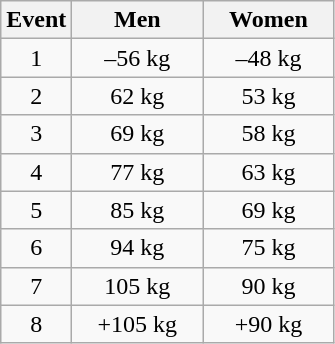<table class="wikitable" style="text-align:center">
<tr>
<th>Event</th>
<th width=80>Men</th>
<th width=80>Women</th>
</tr>
<tr>
<td align=center>1</td>
<td>–56 kg</td>
<td>–48 kg</td>
</tr>
<tr>
<td align=center>2</td>
<td>62 kg</td>
<td>53 kg</td>
</tr>
<tr>
<td align=center>3</td>
<td>69 kg</td>
<td>58 kg</td>
</tr>
<tr>
<td align=center>4</td>
<td>77 kg</td>
<td>63 kg</td>
</tr>
<tr>
<td align=center>5</td>
<td>85 kg</td>
<td>69 kg</td>
</tr>
<tr>
<td align=center>6</td>
<td>94 kg</td>
<td>75 kg</td>
</tr>
<tr>
<td align=center>7</td>
<td>105 kg</td>
<td>90 kg</td>
</tr>
<tr>
<td align=center>8</td>
<td>+105 kg</td>
<td>+90 kg</td>
</tr>
</table>
